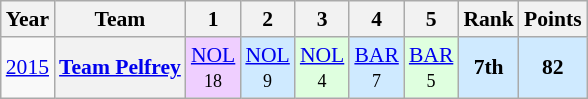<table class="wikitable" style="text-align:center; font-size:90%">
<tr>
<th>Year</th>
<th>Team</th>
<th>1</th>
<th>2</th>
<th>3</th>
<th>4</th>
<th>5</th>
<th>Rank</th>
<th>Points</th>
</tr>
<tr>
<td><a href='#'>2015</a></td>
<th><a href='#'>Team Pelfrey</a></th>
<td bgcolor=efcfff><a href='#'>NOL</a><br><small>18</small></td>
<td style="background:#CFEAFF;"><a href='#'>NOL</a><br><small>9</small></td>
<td style="background:#DFFFDF;"><a href='#'>NOL</a><br><small>4</small></td>
<td style="background:#CFEAFF;"><a href='#'>BAR</a><br><small>7</small></td>
<td style="background:#DFFFDF;"><a href='#'>BAR</a><br><small>5</small></td>
<td style="background:#CFEAFF;"><strong>7th</strong></td>
<td style="background:#CFEAFF;"><strong>82</strong></td>
</tr>
</table>
